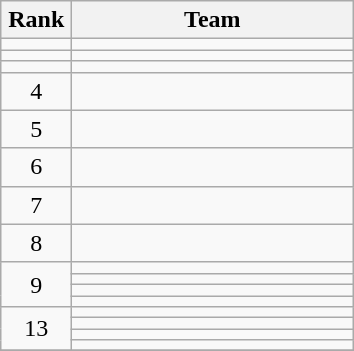<table class="wikitable" style="text-align: center;">
<tr>
<th width=40>Rank</th>
<th width=180>Team</th>
</tr>
<tr align=center>
<td></td>
<td style="text-align:left;"></td>
</tr>
<tr align=center>
<td></td>
<td style="text-align:left;"></td>
</tr>
<tr align=center>
<td></td>
<td style="text-align:left;"></td>
</tr>
<tr align=center>
<td>4</td>
<td style="text-align:left;"></td>
</tr>
<tr align=center>
<td>5</td>
<td style="text-align:left;"></td>
</tr>
<tr align=center>
<td>6</td>
<td style="text-align:left;"></td>
</tr>
<tr align=center>
<td>7</td>
<td style="text-align:left;"></td>
</tr>
<tr align=center>
<td>8</td>
<td style="text-align:left;"></td>
</tr>
<tr align=center>
<td rowspan=4>9</td>
<td style="text-align:left;"></td>
</tr>
<tr align=center>
<td style="text-align:left;"></td>
</tr>
<tr align=center>
<td style="text-align:left;"></td>
</tr>
<tr align=center>
<td style="text-align:left;"></td>
</tr>
<tr align=center>
<td rowspan=4>13</td>
<td style="text-align:left;"></td>
</tr>
<tr align=center>
<td style="text-align:left;"></td>
</tr>
<tr align=center>
<td style="text-align:left;"></td>
</tr>
<tr align=center>
<td style="text-align:left;"></td>
</tr>
<tr>
</tr>
</table>
